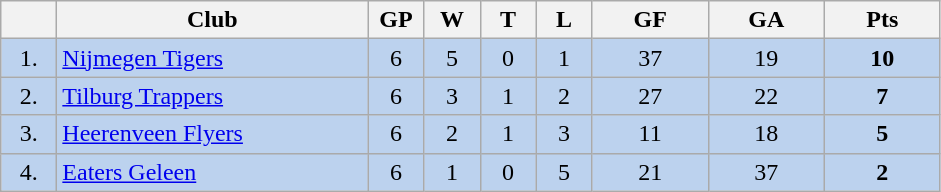<table class="wikitable">
<tr>
<th width="30"></th>
<th width="200">Club</th>
<th width="30">GP</th>
<th width="30">W</th>
<th width="30">T</th>
<th width="30">L</th>
<th width="70">GF</th>
<th width="70">GA</th>
<th width="70">Pts</th>
</tr>
<tr bgcolor="#BCD2EE" align="center">
<td>1.</td>
<td align="left"><a href='#'>Nijmegen Tigers</a></td>
<td>6</td>
<td>5</td>
<td>0</td>
<td>1</td>
<td>37</td>
<td>19</td>
<td><strong>10</strong></td>
</tr>
<tr bgcolor="#BCD2EE" align="center">
<td>2.</td>
<td align="left"><a href='#'>Tilburg Trappers</a></td>
<td>6</td>
<td>3</td>
<td>1</td>
<td>2</td>
<td>27</td>
<td>22</td>
<td><strong>7</strong></td>
</tr>
<tr bgcolor="#BCD2EE" align="center">
<td>3.</td>
<td align="left"><a href='#'>Heerenveen Flyers</a></td>
<td>6</td>
<td>2</td>
<td>1</td>
<td>3</td>
<td>11</td>
<td>18</td>
<td><strong>5</strong></td>
</tr>
<tr bgcolor="#BCD2EE" align="center">
<td>4.</td>
<td align="left"><a href='#'>Eaters Geleen</a></td>
<td>6</td>
<td>1</td>
<td>0</td>
<td>5</td>
<td>21</td>
<td>37</td>
<td><strong>2</strong></td>
</tr>
</table>
